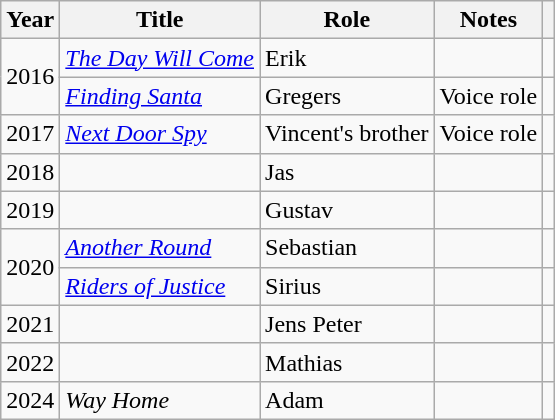<table class="wikitable plainrowheaders sortable">
<tr>
<th>Year</th>
<th>Title</th>
<th>Role</th>
<th class="unsortable">Notes</th>
<th class="unsortable"></th>
</tr>
<tr>
<td rowspan="2">2016</td>
<td><em><a href='#'>The Day Will Come</a></em></td>
<td>Erik</td>
<td></td>
<td></td>
</tr>
<tr>
<td><em><a href='#'>Finding Santa</a></em></td>
<td>Gregers</td>
<td>Voice role</td>
<td></td>
</tr>
<tr>
<td>2017</td>
<td><em><a href='#'>Next Door Spy</a></em></td>
<td>Vincent's brother</td>
<td>Voice role</td>
<td></td>
</tr>
<tr>
<td>2018</td>
<td><em></em></td>
<td>Jas</td>
<td></td>
<td></td>
</tr>
<tr>
<td>2019</td>
<td><em></em></td>
<td>Gustav</td>
<td></td>
<td></td>
</tr>
<tr>
<td rowspan="2">2020</td>
<td><em><a href='#'>Another Round</a></em></td>
<td>Sebastian</td>
<td></td>
<td></td>
</tr>
<tr>
<td><em><a href='#'>Riders of Justice</a></em></td>
<td>Sirius</td>
<td></td>
<td></td>
</tr>
<tr>
<td>2021</td>
<td><em></em></td>
<td>Jens Peter</td>
<td></td>
<td></td>
</tr>
<tr>
<td>2022</td>
<td><em></em></td>
<td>Mathias</td>
<td></td>
<td></td>
</tr>
<tr>
<td>2024</td>
<td><em>Way Home</em></td>
<td>Adam</td>
<td></td>
<td></td>
</tr>
</table>
